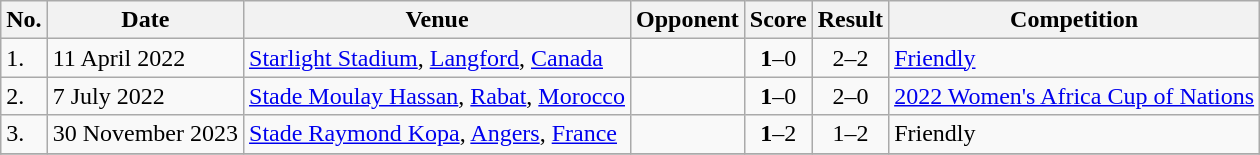<table class="wikitable">
<tr>
<th>No.</th>
<th>Date</th>
<th>Venue</th>
<th>Opponent</th>
<th>Score</th>
<th>Result</th>
<th>Competition</th>
</tr>
<tr>
<td>1.</td>
<td>11 April 2022</td>
<td><a href='#'>Starlight Stadium</a>, <a href='#'>Langford</a>, <a href='#'>Canada</a></td>
<td></td>
<td align=center><strong>1</strong>–0</td>
<td align=center>2–2</td>
<td><a href='#'>Friendly</a></td>
</tr>
<tr>
<td>2.</td>
<td>7 July 2022</td>
<td><a href='#'>Stade Moulay Hassan</a>, <a href='#'>Rabat</a>, <a href='#'>Morocco</a></td>
<td></td>
<td align=center><strong>1</strong>–0</td>
<td align=center>2–0</td>
<td><a href='#'>2022 Women's Africa Cup of Nations</a></td>
</tr>
<tr>
<td>3.</td>
<td>30 November 2023</td>
<td><a href='#'>Stade Raymond Kopa</a>, <a href='#'>Angers</a>, <a href='#'>France</a></td>
<td></td>
<td align=center><strong>1</strong>–2</td>
<td align=center>1–2</td>
<td>Friendly</td>
</tr>
<tr>
</tr>
</table>
